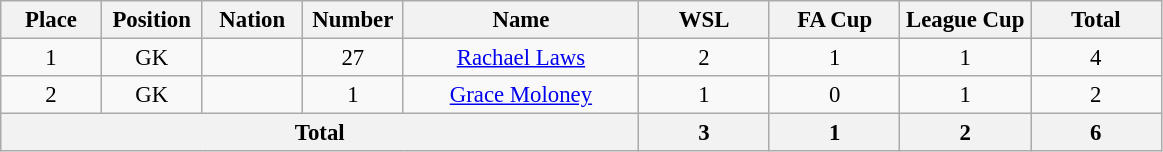<table class="wikitable" style="font-size: 95%; text-align: center;">
<tr>
<th width=60>Place</th>
<th width=60>Position</th>
<th width=60>Nation</th>
<th width=60>Number</th>
<th width=150>Name</th>
<th width=80>WSL</th>
<th width=80>FA Cup</th>
<th width=80>League Cup</th>
<th width=80>Total</th>
</tr>
<tr>
<td>1</td>
<td>GK</td>
<td></td>
<td>27</td>
<td><a href='#'>Rachael Laws</a></td>
<td>2</td>
<td>1</td>
<td>1</td>
<td>4</td>
</tr>
<tr>
<td>2</td>
<td>GK</td>
<td></td>
<td>1</td>
<td><a href='#'>Grace Moloney</a></td>
<td>1</td>
<td>0</td>
<td>1</td>
<td>2</td>
</tr>
<tr>
<th colspan=5>Total</th>
<th>3</th>
<th>1</th>
<th>2</th>
<th>6</th>
</tr>
</table>
